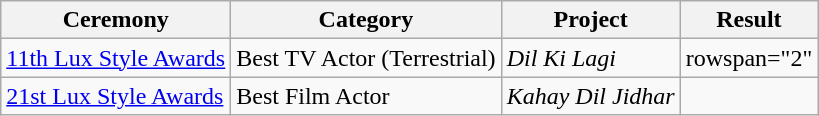<table class="wikitable style">
<tr>
<th>Ceremony</th>
<th>Category</th>
<th>Project</th>
<th>Result</th>
</tr>
<tr>
<td><a href='#'>11th Lux Style Awards</a></td>
<td>Best TV Actor (Terrestrial)</td>
<td><em>Dil Ki Lagi</em></td>
<td>rowspan="2" </td>
</tr>
<tr>
<td><a href='#'>21st Lux Style Awards</a></td>
<td>Best Film Actor</td>
<td><em>Kahay Dil Jidhar</em></td>
</tr>
</table>
